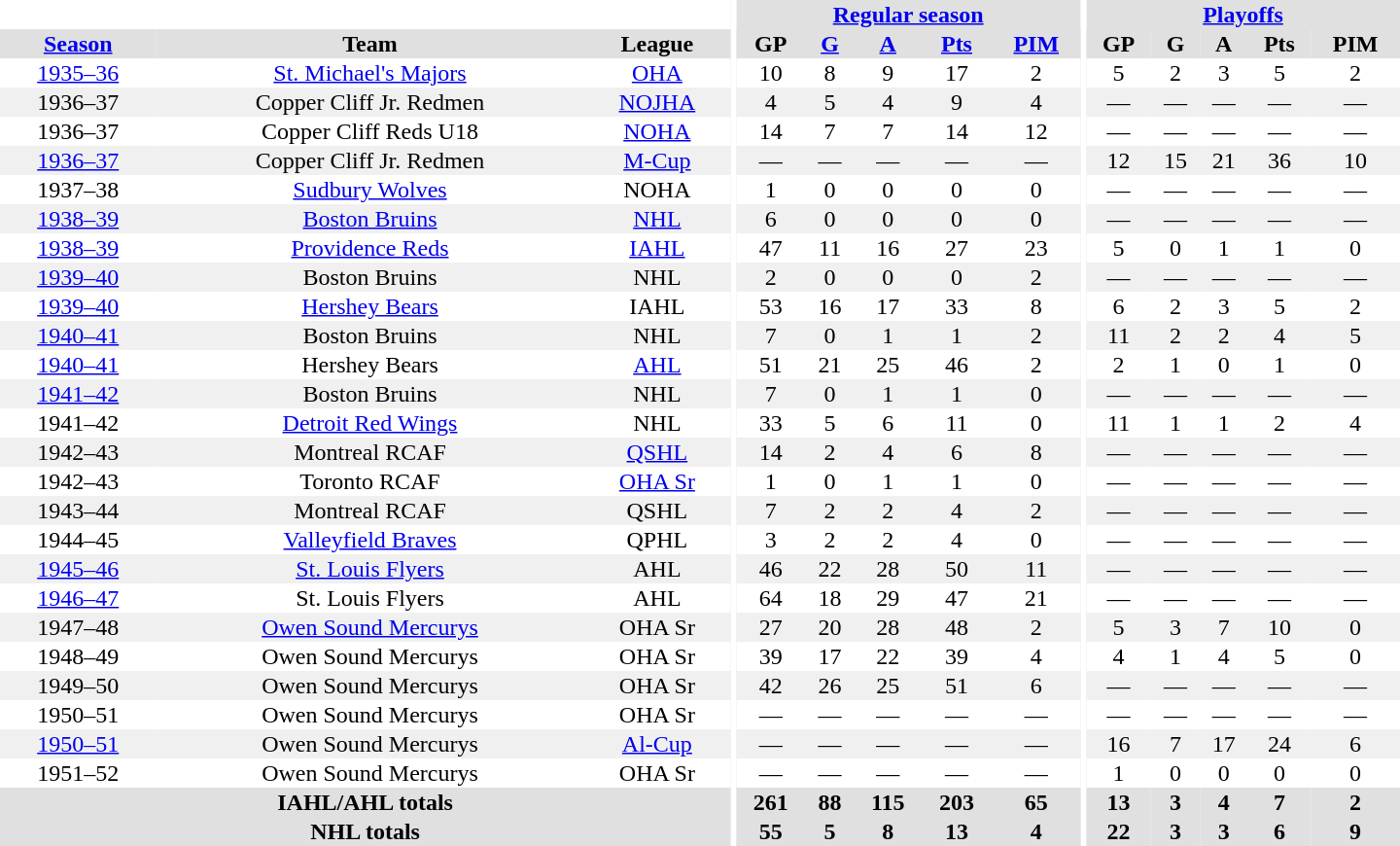<table border="0" cellpadding="1" cellspacing="0" style="text-align:center; width:60em">
<tr bgcolor="#e0e0e0">
<th colspan="3" bgcolor="#ffffff"></th>
<th rowspan="100" bgcolor="#ffffff"></th>
<th colspan="5"><a href='#'>Regular season</a></th>
<th rowspan="100" bgcolor="#ffffff"></th>
<th colspan="5"><a href='#'>Playoffs</a></th>
</tr>
<tr bgcolor="#e0e0e0">
<th><a href='#'>Season</a></th>
<th>Team</th>
<th>League</th>
<th>GP</th>
<th><a href='#'>G</a></th>
<th><a href='#'>A</a></th>
<th><a href='#'>Pts</a></th>
<th><a href='#'>PIM</a></th>
<th>GP</th>
<th>G</th>
<th>A</th>
<th>Pts</th>
<th>PIM</th>
</tr>
<tr>
<td><a href='#'>1935–36</a></td>
<td><a href='#'>St. Michael's Majors</a></td>
<td><a href='#'>OHA</a></td>
<td>10</td>
<td>8</td>
<td>9</td>
<td>17</td>
<td>2</td>
<td>5</td>
<td>2</td>
<td>3</td>
<td>5</td>
<td>2</td>
</tr>
<tr bgcolor="#f0f0f0">
<td>1936–37</td>
<td>Copper Cliff Jr. Redmen</td>
<td><a href='#'>NOJHA</a></td>
<td>4</td>
<td>5</td>
<td>4</td>
<td>9</td>
<td>4</td>
<td>—</td>
<td>—</td>
<td>—</td>
<td>—</td>
<td>—</td>
</tr>
<tr>
<td>1936–37</td>
<td>Copper Cliff Reds U18</td>
<td><a href='#'>NOHA</a></td>
<td>14</td>
<td>7</td>
<td>7</td>
<td>14</td>
<td>12</td>
<td>—</td>
<td>—</td>
<td>—</td>
<td>—</td>
<td>—</td>
</tr>
<tr bgcolor="#f0f0f0">
<td><a href='#'>1936–37</a></td>
<td>Copper Cliff Jr. Redmen</td>
<td><a href='#'>M-Cup</a></td>
<td>—</td>
<td>—</td>
<td>—</td>
<td>—</td>
<td>—</td>
<td>12</td>
<td>15</td>
<td>21</td>
<td>36</td>
<td>10</td>
</tr>
<tr>
<td>1937–38</td>
<td><a href='#'>Sudbury Wolves</a></td>
<td>NOHA</td>
<td>1</td>
<td>0</td>
<td>0</td>
<td>0</td>
<td>0</td>
<td>—</td>
<td>—</td>
<td>—</td>
<td>—</td>
<td>—</td>
</tr>
<tr bgcolor="#f0f0f0">
<td><a href='#'>1938–39</a></td>
<td><a href='#'>Boston Bruins</a></td>
<td><a href='#'>NHL</a></td>
<td>6</td>
<td>0</td>
<td>0</td>
<td>0</td>
<td>0</td>
<td>—</td>
<td>—</td>
<td>—</td>
<td>—</td>
<td>—</td>
</tr>
<tr>
<td><a href='#'>1938–39</a></td>
<td><a href='#'>Providence Reds</a></td>
<td><a href='#'>IAHL</a></td>
<td>47</td>
<td>11</td>
<td>16</td>
<td>27</td>
<td>23</td>
<td>5</td>
<td>0</td>
<td>1</td>
<td>1</td>
<td>0</td>
</tr>
<tr bgcolor="#f0f0f0">
<td><a href='#'>1939–40</a></td>
<td>Boston Bruins</td>
<td>NHL</td>
<td>2</td>
<td>0</td>
<td>0</td>
<td>0</td>
<td>2</td>
<td>—</td>
<td>—</td>
<td>—</td>
<td>—</td>
<td>—</td>
</tr>
<tr>
<td><a href='#'>1939–40</a></td>
<td><a href='#'>Hershey Bears</a></td>
<td>IAHL</td>
<td>53</td>
<td>16</td>
<td>17</td>
<td>33</td>
<td>8</td>
<td>6</td>
<td>2</td>
<td>3</td>
<td>5</td>
<td>2</td>
</tr>
<tr bgcolor="#f0f0f0">
<td><a href='#'>1940–41</a></td>
<td>Boston Bruins</td>
<td>NHL</td>
<td>7</td>
<td>0</td>
<td>1</td>
<td>1</td>
<td>2</td>
<td>11</td>
<td>2</td>
<td>2</td>
<td>4</td>
<td>5</td>
</tr>
<tr>
<td><a href='#'>1940–41</a></td>
<td>Hershey Bears</td>
<td><a href='#'>AHL</a></td>
<td>51</td>
<td>21</td>
<td>25</td>
<td>46</td>
<td>2</td>
<td>2</td>
<td>1</td>
<td>0</td>
<td>1</td>
<td>0</td>
</tr>
<tr bgcolor="#f0f0f0">
<td><a href='#'>1941–42</a></td>
<td>Boston Bruins</td>
<td>NHL</td>
<td>7</td>
<td>0</td>
<td>1</td>
<td>1</td>
<td>0</td>
<td>—</td>
<td>—</td>
<td>—</td>
<td>—</td>
<td>—</td>
</tr>
<tr>
<td>1941–42</td>
<td><a href='#'>Detroit Red Wings</a></td>
<td>NHL</td>
<td>33</td>
<td>5</td>
<td>6</td>
<td>11</td>
<td>0</td>
<td>11</td>
<td>1</td>
<td>1</td>
<td>2</td>
<td>4</td>
</tr>
<tr bgcolor="#f0f0f0">
<td>1942–43</td>
<td>Montreal RCAF</td>
<td><a href='#'>QSHL</a></td>
<td>14</td>
<td>2</td>
<td>4</td>
<td>6</td>
<td>8</td>
<td>—</td>
<td>—</td>
<td>—</td>
<td>—</td>
<td>—</td>
</tr>
<tr>
<td>1942–43</td>
<td>Toronto RCAF</td>
<td><a href='#'>OHA Sr</a></td>
<td>1</td>
<td>0</td>
<td>1</td>
<td>1</td>
<td>0</td>
<td>—</td>
<td>—</td>
<td>—</td>
<td>—</td>
<td>—</td>
</tr>
<tr bgcolor="#f0f0f0">
<td>1943–44</td>
<td>Montreal RCAF</td>
<td>QSHL</td>
<td>7</td>
<td>2</td>
<td>2</td>
<td>4</td>
<td>2</td>
<td>—</td>
<td>—</td>
<td>—</td>
<td>—</td>
<td>—</td>
</tr>
<tr>
<td>1944–45</td>
<td><a href='#'>Valleyfield Braves</a></td>
<td>QPHL</td>
<td>3</td>
<td>2</td>
<td>2</td>
<td>4</td>
<td>0</td>
<td>—</td>
<td>—</td>
<td>—</td>
<td>—</td>
<td>—</td>
</tr>
<tr bgcolor="#f0f0f0">
<td><a href='#'>1945–46</a></td>
<td><a href='#'>St. Louis Flyers</a></td>
<td>AHL</td>
<td>46</td>
<td>22</td>
<td>28</td>
<td>50</td>
<td>11</td>
<td>—</td>
<td>—</td>
<td>—</td>
<td>—</td>
<td>—</td>
</tr>
<tr>
<td><a href='#'>1946–47</a></td>
<td>St. Louis Flyers</td>
<td>AHL</td>
<td>64</td>
<td>18</td>
<td>29</td>
<td>47</td>
<td>21</td>
<td>—</td>
<td>—</td>
<td>—</td>
<td>—</td>
<td>—</td>
</tr>
<tr bgcolor="#f0f0f0">
<td>1947–48</td>
<td><a href='#'>Owen Sound Mercurys</a></td>
<td>OHA Sr</td>
<td>27</td>
<td>20</td>
<td>28</td>
<td>48</td>
<td>2</td>
<td>5</td>
<td>3</td>
<td>7</td>
<td>10</td>
<td>0</td>
</tr>
<tr>
<td>1948–49</td>
<td>Owen Sound Mercurys</td>
<td>OHA Sr</td>
<td>39</td>
<td>17</td>
<td>22</td>
<td>39</td>
<td>4</td>
<td>4</td>
<td>1</td>
<td>4</td>
<td>5</td>
<td>0</td>
</tr>
<tr bgcolor="#f0f0f0">
<td>1949–50</td>
<td>Owen Sound Mercurys</td>
<td>OHA Sr</td>
<td>42</td>
<td>26</td>
<td>25</td>
<td>51</td>
<td>6</td>
<td>—</td>
<td>—</td>
<td>—</td>
<td>—</td>
<td>—</td>
</tr>
<tr>
<td>1950–51</td>
<td>Owen Sound Mercurys</td>
<td>OHA Sr</td>
<td>—</td>
<td>—</td>
<td>—</td>
<td>—</td>
<td>—</td>
<td>—</td>
<td>—</td>
<td>—</td>
<td>—</td>
<td>—</td>
</tr>
<tr bgcolor="#f0f0f0">
<td><a href='#'>1950–51</a></td>
<td>Owen Sound Mercurys</td>
<td><a href='#'>Al-Cup</a></td>
<td>—</td>
<td>—</td>
<td>—</td>
<td>—</td>
<td>—</td>
<td>16</td>
<td>7</td>
<td>17</td>
<td>24</td>
<td>6</td>
</tr>
<tr>
<td>1951–52</td>
<td>Owen Sound Mercurys</td>
<td>OHA Sr</td>
<td>—</td>
<td>—</td>
<td>—</td>
<td>—</td>
<td>—</td>
<td>1</td>
<td>0</td>
<td>0</td>
<td>0</td>
<td>0</td>
</tr>
<tr bgcolor="#e0e0e0">
<th colspan="3">IAHL/AHL totals</th>
<th>261</th>
<th>88</th>
<th>115</th>
<th>203</th>
<th>65</th>
<th>13</th>
<th>3</th>
<th>4</th>
<th>7</th>
<th>2</th>
</tr>
<tr bgcolor="#e0e0e0">
<th colspan="3">NHL totals</th>
<th>55</th>
<th>5</th>
<th>8</th>
<th>13</th>
<th>4</th>
<th>22</th>
<th>3</th>
<th>3</th>
<th>6</th>
<th>9</th>
</tr>
</table>
